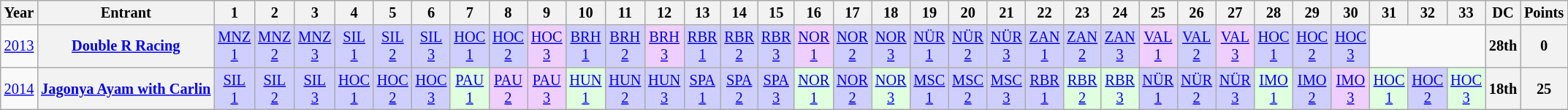<table class="wikitable" style="text-align:center; font-size:85%">
<tr>
<th>Year</th>
<th>Entrant</th>
<th>1</th>
<th>2</th>
<th>3</th>
<th>4</th>
<th>5</th>
<th>6</th>
<th>7</th>
<th>8</th>
<th>9</th>
<th>10</th>
<th>11</th>
<th>12</th>
<th>13</th>
<th>14</th>
<th>15</th>
<th>16</th>
<th>17</th>
<th>18</th>
<th>19</th>
<th>20</th>
<th>21</th>
<th>22</th>
<th>23</th>
<th>24</th>
<th>25</th>
<th>26</th>
<th>27</th>
<th>28</th>
<th>29</th>
<th>30</th>
<th>31</th>
<th>32</th>
<th>33</th>
<th>DC</th>
<th>Points</th>
</tr>
<tr>
<td><a href='#'>2013</a></td>
<th nowrap><a href='#'>Double R Racing</a></th>
<td style="background:#CFCFFF;"><a href='#'>MNZ<br>1</a><br></td>
<td style="background:#CFCFFF;"><a href='#'>MNZ<br>2</a><br></td>
<td style="background:#CFCFFF;"><a href='#'>MNZ<br>3</a><br></td>
<td style="background:#CFCFFF;"><a href='#'>SIL<br>1</a><br></td>
<td style="background:#CFCFFF;"><a href='#'>SIL<br>2</a><br></td>
<td style="background:#CFCFFF;"><a href='#'>SIL<br>3</a><br></td>
<td style="background:#CFCFFF;"><a href='#'>HOC<br>1</a><br></td>
<td style="background:#CFCFFF;"><a href='#'>HOC<br>2</a><br></td>
<td style="background:#EFCFFF;"><a href='#'>HOC<br>3</a><br></td>
<td style="background:#CFCFFF;"><a href='#'>BRH<br>1</a><br></td>
<td style="background:#CFCFFF;"><a href='#'>BRH<br>2</a><br></td>
<td style="background:#EFCFFF;"><a href='#'>BRH<br>3</a><br></td>
<td style="background:#CFCFFF;"><a href='#'>RBR<br>1</a><br></td>
<td style="background:#CFCFFF;"><a href='#'>RBR<br>2</a><br></td>
<td style="background:#CFCFFF;"><a href='#'>RBR<br>3</a><br></td>
<td style="background:#EFCFFF;"><a href='#'>NOR<br>1</a><br></td>
<td style="background:#CFCFFF;"><a href='#'>NOR<br>2</a><br></td>
<td style="background:#CFCFFF;"><a href='#'>NOR<br>3</a><br></td>
<td style="background:#CFCFFF;"><a href='#'>NÜR<br>1</a><br></td>
<td style="background:#CFCFFF;"><a href='#'>NÜR<br>2</a><br></td>
<td style="background:#CFCFFF;"><a href='#'>NÜR<br>3</a><br></td>
<td style="background:#CFCFFF;"><a href='#'>ZAN<br>1</a><br></td>
<td style="background:#CFCFFF;"><a href='#'>ZAN<br>2</a><br></td>
<td style="background:#CFCFFF;"><a href='#'>ZAN<br>3</a><br></td>
<td style="background:#EFCFFF;"><a href='#'>VAL<br>1</a><br></td>
<td style="background:#CFCFFF;"><a href='#'>VAL<br>2</a><br></td>
<td style="background:#EFCFFF;"><a href='#'>VAL<br>3</a><br></td>
<td style="background:#CFCFFF;"><a href='#'>HOC<br>1</a><br></td>
<td style="background:#CFCFFF;"><a href='#'>HOC<br>2</a><br></td>
<td style="background:#CFCFFF;"><a href='#'>HOC<br>3</a><br></td>
<td colspan=3></td>
<th>28th</th>
<th>0</th>
</tr>
<tr>
<td><a href='#'>2014</a></td>
<th nowrap><a href='#'>Jagonya Ayam with Carlin</a></th>
<td style="background:#CFCFFF;"><a href='#'>SIL<br>1</a><br></td>
<td style="background:#CFCFFF;"><a href='#'>SIL<br>2</a><br></td>
<td style="background:#CFCFFF;"><a href='#'>SIL<br>3</a><br></td>
<td style="background:#CFCFFF;"><a href='#'>HOC<br>1</a><br></td>
<td style="background:#CFCFFF;"><a href='#'>HOC<br>2</a><br></td>
<td style="background:#CFCFFF;"><a href='#'>HOC<br>3</a><br></td>
<td style="background:#DFFFDF;"><a href='#'>PAU<br>1</a><br></td>
<td style="background:#EFCFFF;"><a href='#'>PAU<br>2</a><br></td>
<td style="background:#EFCFFF;"><a href='#'>PAU<br>3</a><br></td>
<td style="background:#DFFFDF;"><a href='#'>HUN<br>1</a><br></td>
<td style="background:#CFCFFF;"><a href='#'>HUN<br>2</a><br></td>
<td style="background:#CFCFFF;"><a href='#'>HUN<br>3</a><br></td>
<td style="background:#CFCFFF;"><a href='#'>SPA<br>1</a><br></td>
<td style="background:#CFCFFF;"><a href='#'>SPA<br>2</a><br></td>
<td style="background:#CFCFFF;"><a href='#'>SPA<br>3</a><br></td>
<td style="background:#DFFFDF;"><a href='#'>NOR<br>1</a><br></td>
<td style="background:#CFCFFF;"><a href='#'>NOR<br>2</a><br></td>
<td style="background:#DFFFDF;"><a href='#'>NOR<br>3</a><br></td>
<td style="background:#CFCFFF;"><a href='#'>MSC<br>1</a><br></td>
<td style="background:#CFCFFF;"><a href='#'>MSC<br>2</a><br></td>
<td style="background:#CFCFFF;"><a href='#'>MSC<br>3</a><br></td>
<td style="background:#CFCFFF;"><a href='#'>RBR<br>1</a><br></td>
<td style="background:#DFFFDF;"><a href='#'>RBR<br>2</a><br></td>
<td style="background:#DFFFDF;"><a href='#'>RBR<br>3</a><br></td>
<td style="background:#CFCFFF;"><a href='#'>NÜR<br>1</a><br></td>
<td style="background:#CFCFFF;"><a href='#'>NÜR<br>2</a><br></td>
<td style="background:#CFCFFF;"><a href='#'>NÜR<br>3</a><br></td>
<td style="background:#DFFFDF;"><a href='#'>IMO<br>1</a><br></td>
<td style="background:#CFCFFF;"><a href='#'>IMO<br>2</a><br></td>
<td style="background:#EFCFFF;"><a href='#'>IMO<br>3</a><br></td>
<td style="background:#DFFFDF;"><a href='#'>HOC<br>1</a><br></td>
<td style="background:#CFCFFF;"><a href='#'>HOC<br>2</a><br></td>
<td style="background:#DFFFDF;"><a href='#'>HOC<br>3</a><br></td>
<th>18th</th>
<th>25</th>
</tr>
</table>
